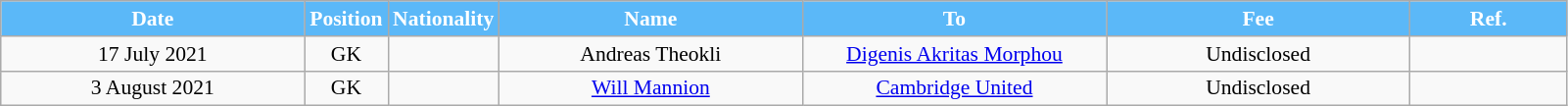<table class="wikitable"  style="text-align:center; font-size:90%; ">
<tr>
<th style="background:#5BB8F8; color:white; width:200px;">Date</th>
<th style="background:#5BB8F8; color:white; width:50px;">Position</th>
<th style="background:#5BB8F8; color:white; width:50px;">Nationality</th>
<th style="background:#5BB8F8; color:white; width:200px;">Name</th>
<th style="background:#5BB8F8; color:white; width:200px;">To</th>
<th style="background:#5BB8F8; color:white; width:200px;">Fee</th>
<th style="background:#5BB8F8; color:white; width:100px;">Ref.</th>
</tr>
<tr>
<td>17 July 2021</td>
<td>GK</td>
<td></td>
<td>Andreas Theokli</td>
<td><a href='#'>Digenis Akritas Morphou</a></td>
<td>Undisclosed</td>
<td></td>
</tr>
<tr>
<td>3 August 2021</td>
<td>GK</td>
<td></td>
<td><a href='#'>Will Mannion</a></td>
<td><a href='#'>Cambridge United</a></td>
<td>Undisclosed</td>
<td></td>
</tr>
</table>
